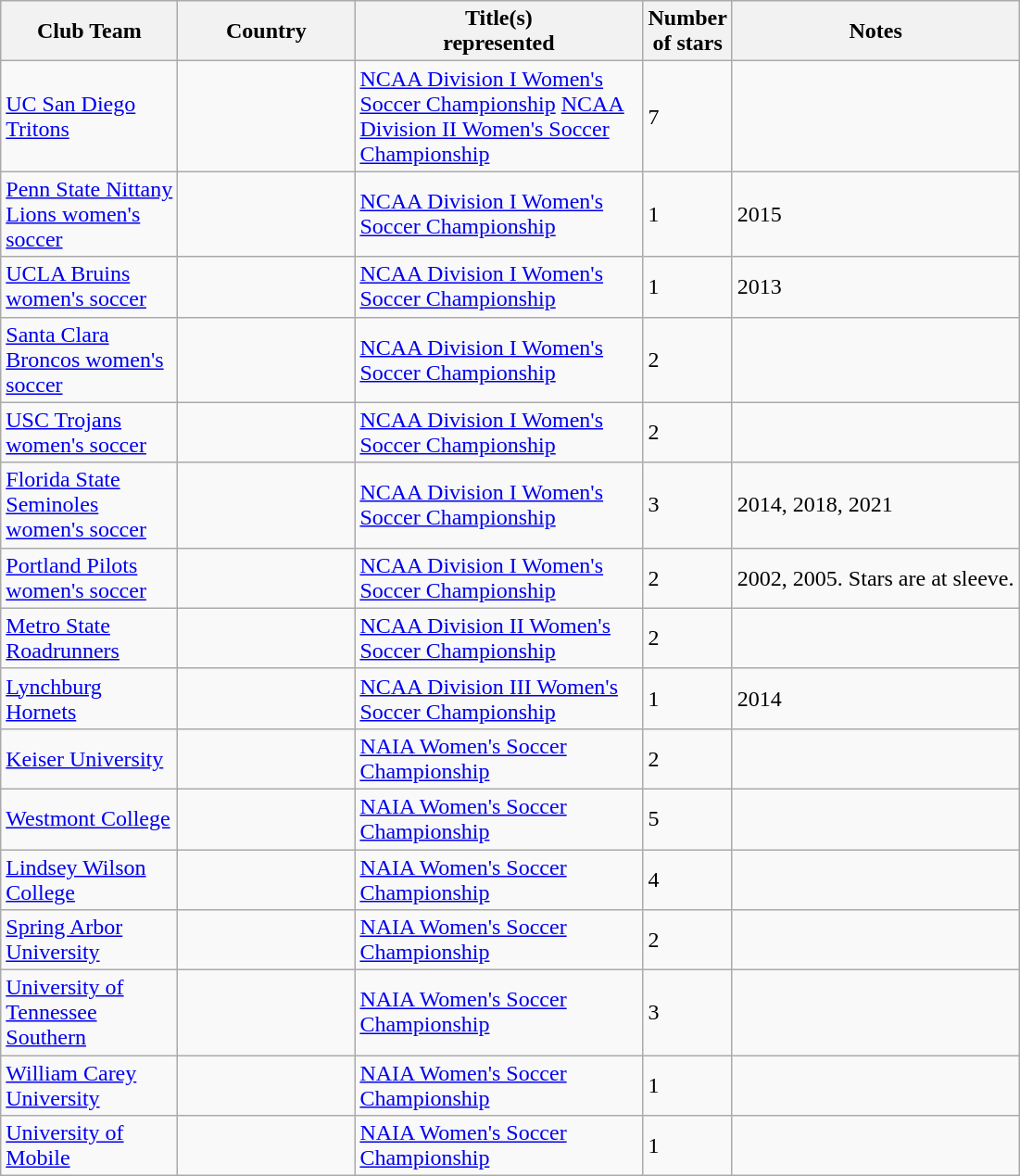<table class="wikitable sortable">
<tr>
<th width=120>Club Team</th>
<th width=120>Country</th>
<th width=200>Title(s)<br>represented</th>
<th>Number<br>of stars</th>
<th class="unsortable">Notes</th>
</tr>
<tr>
<td><a href='#'>UC San Diego Tritons</a></td>
<td></td>
<td><a href='#'>NCAA Division I Women's Soccer Championship</a> <a href='#'>NCAA Division II Women's Soccer Championship</a></td>
<td>7</td>
<td></td>
</tr>
<tr>
<td><a href='#'>Penn State Nittany Lions women's soccer</a></td>
<td></td>
<td><a href='#'>NCAA Division I Women's Soccer Championship</a></td>
<td>1</td>
<td>2015</td>
</tr>
<tr>
<td><a href='#'>UCLA Bruins women's soccer</a></td>
<td></td>
<td><a href='#'>NCAA Division I Women's Soccer Championship</a></td>
<td>1</td>
<td>2013</td>
</tr>
<tr>
<td><a href='#'>Santa Clara Broncos women's soccer</a></td>
<td></td>
<td><a href='#'>NCAA Division I Women's Soccer Championship</a></td>
<td>2</td>
<td></td>
</tr>
<tr>
<td><a href='#'>USC Trojans women's soccer</a></td>
<td></td>
<td><a href='#'>NCAA Division I Women's Soccer Championship</a></td>
<td>2</td>
<td></td>
</tr>
<tr>
<td><a href='#'>Florida State Seminoles women's soccer</a></td>
<td></td>
<td><a href='#'>NCAA Division I Women's Soccer Championship</a></td>
<td>3</td>
<td>2014, 2018, 2021</td>
</tr>
<tr>
<td><a href='#'>Portland Pilots women's soccer</a></td>
<td></td>
<td><a href='#'>NCAA Division I Women's Soccer Championship</a></td>
<td>2</td>
<td>2002, 2005. Stars are at sleeve.</td>
</tr>
<tr>
<td><a href='#'>Metro State Roadrunners</a></td>
<td></td>
<td><a href='#'>NCAA Division II Women's Soccer Championship</a></td>
<td>2</td>
<td></td>
</tr>
<tr>
<td><a href='#'>Lynchburg Hornets</a></td>
<td></td>
<td><a href='#'>NCAA Division III Women's Soccer Championship</a></td>
<td>1</td>
<td>2014</td>
</tr>
<tr>
<td><a href='#'>Keiser University</a></td>
<td></td>
<td><a href='#'>NAIA Women's Soccer Championship</a></td>
<td>2</td>
<td></td>
</tr>
<tr>
<td><a href='#'>Westmont College</a></td>
<td></td>
<td><a href='#'>NAIA Women's Soccer Championship</a></td>
<td>5</td>
<td></td>
</tr>
<tr>
<td><a href='#'>Lindsey Wilson College</a></td>
<td></td>
<td><a href='#'>NAIA Women's Soccer Championship</a></td>
<td>4</td>
<td></td>
</tr>
<tr>
<td><a href='#'>Spring Arbor University</a></td>
<td></td>
<td><a href='#'>NAIA Women's Soccer Championship</a></td>
<td>2</td>
<td></td>
</tr>
<tr>
<td><a href='#'>University of Tennessee Southern</a></td>
<td></td>
<td><a href='#'>NAIA Women's Soccer Championship</a></td>
<td>3</td>
<td></td>
</tr>
<tr>
<td><a href='#'>William Carey University</a></td>
<td></td>
<td><a href='#'>NAIA Women's Soccer Championship</a></td>
<td>1</td>
<td></td>
</tr>
<tr>
<td><a href='#'>University of Mobile</a></td>
<td></td>
<td><a href='#'>NAIA Women's Soccer Championship</a></td>
<td>1</td>
<td></td>
</tr>
</table>
